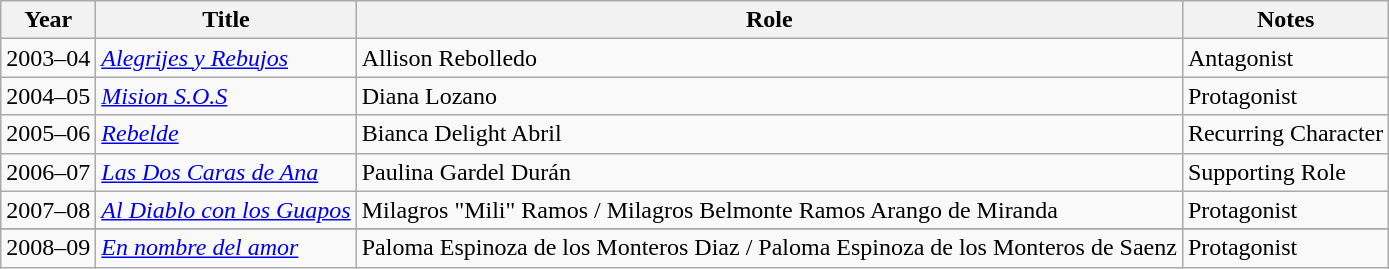<table class="wikitable">
<tr>
<th>Year</th>
<th>Title</th>
<th>Role</th>
<th>Notes</th>
</tr>
<tr>
<td>2003–04</td>
<td><em><a href='#'>Alegrijes y Rebujos</a></em></td>
<td>Allison Rebolledo</td>
<td>Antagonist</td>
</tr>
<tr>
<td>2004–05</td>
<td><em><a href='#'>Mision S.O.S</a></em></td>
<td>Diana Lozano</td>
<td>Protagonist</td>
</tr>
<tr>
<td>2005–06</td>
<td><em><a href='#'>Rebelde</a></em></td>
<td>Bianca Delight Abril</td>
<td>Recurring Character</td>
</tr>
<tr>
<td>2006–07</td>
<td><em><a href='#'>Las Dos Caras de Ana</a></em></td>
<td>Paulina Gardel Durán</td>
<td>Supporting Role</td>
</tr>
<tr>
<td>2007–08</td>
<td><em><a href='#'>Al Diablo con los Guapos</a></em></td>
<td>Milagros "Mili" Ramos / Milagros Belmonte Ramos Arango de Miranda</td>
<td>Protagonist</td>
</tr>
<tr>
</tr>
<tr>
<td>2008–09</td>
<td><em><a href='#'>En nombre del amor</a></em></td>
<td>Paloma Espinoza de los Monteros Diaz / Paloma Espinoza de los Monteros de Saenz</td>
<td>Protagonist</td>
</tr>
</table>
